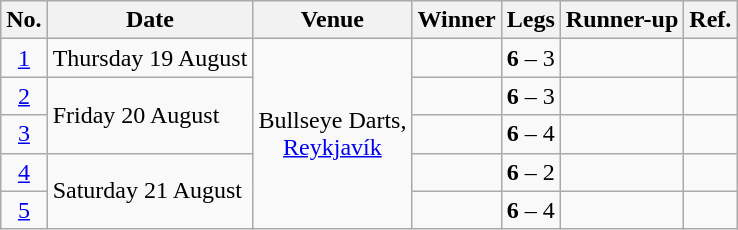<table class="wikitable">
<tr>
<th>No.</th>
<th>Date</th>
<th>Venue</th>
<th>Winner</th>
<th>Legs</th>
<th>Runner-up</th>
<th>Ref.</th>
</tr>
<tr>
<td align=center><a href='#'>1</a></td>
<td align=left>Thursday 19 August</td>
<td align="center" rowspan="5">Bullseye Darts,<br> <a href='#'>Reykjavík</a></td>
<td align="right"></td>
<td align="center"><strong>6</strong> – 3</td>
<td></td>
<td align="center"></td>
</tr>
<tr>
<td align=center><a href='#'>2</a></td>
<td align=left rowspan="2">Friday 20 August</td>
<td align="right"></td>
<td align="center"><strong>6</strong> – 3</td>
<td></td>
<td align="center"></td>
</tr>
<tr>
<td align=center><a href='#'>3</a></td>
<td align="right"></td>
<td align="center"><strong>6</strong> – 4</td>
<td></td>
<td align="center"></td>
</tr>
<tr>
<td align=center><a href='#'>4</a></td>
<td align=left rowspan="2">Saturday 21 August</td>
<td align="right"></td>
<td align="center"><strong>6</strong> – 2</td>
<td></td>
<td align="center"></td>
</tr>
<tr>
<td align=center><a href='#'>5</a></td>
<td align="right"></td>
<td align="center"><strong>6</strong> – 4</td>
<td></td>
<td align="center"></td>
</tr>
</table>
